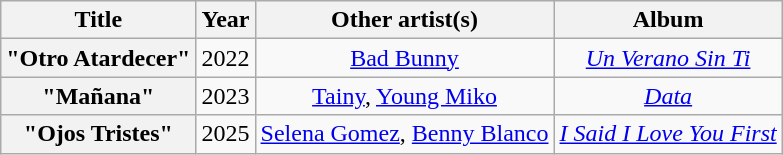<table class="wikitable plainrowheaders" style="text-align:center;">
<tr>
<th scope="col">Title</th>
<th scope="col">Year</th>
<th scope="col">Other artist(s)</th>
<th scope="col">Album</th>
</tr>
<tr>
<th scope="row">"Otro Atardecer"</th>
<td>2022</td>
<td><a href='#'>Bad Bunny</a></td>
<td><em><a href='#'>Un Verano Sin Ti</a></em></td>
</tr>
<tr>
<th scope="row">"Mañana"</th>
<td>2023</td>
<td><a href='#'>Tainy</a>, <a href='#'>Young Miko</a></td>
<td><em><a href='#'>Data</a></em></td>
</tr>
<tr>
<th scope="row">"Ojos Tristes"</th>
<td>2025</td>
<td><a href='#'>Selena Gomez</a>, <a href='#'>Benny Blanco</a></td>
<td><em><a href='#'>I Said I Love You First</a></em></td>
</tr>
</table>
